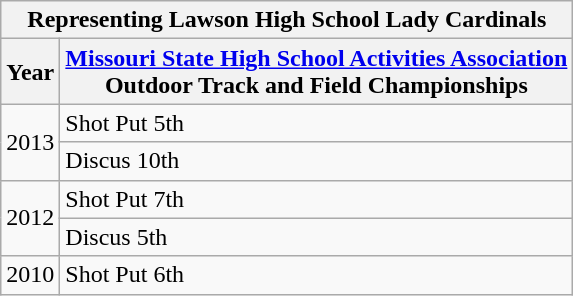<table class="wikitable sortable">
<tr>
<th colspan="7">Representing Lawson High School Lady Cardinals</th>
</tr>
<tr>
<th>Year</th>
<th><a href='#'>Missouri State High School Activities Association</a><br>Outdoor Track and Field Championships</th>
</tr>
<tr>
<td rowspan=2>2013</td>
<td>Shot Put  5th</td>
</tr>
<tr>
<td>Discus  10th</td>
</tr>
<tr>
<td rowspan=2>2012</td>
<td>Shot Put  7th</td>
</tr>
<tr>
<td>Discus  5th</td>
</tr>
<tr>
<td rowspan=1>2010</td>
<td>Shot Put  6th</td>
</tr>
</table>
